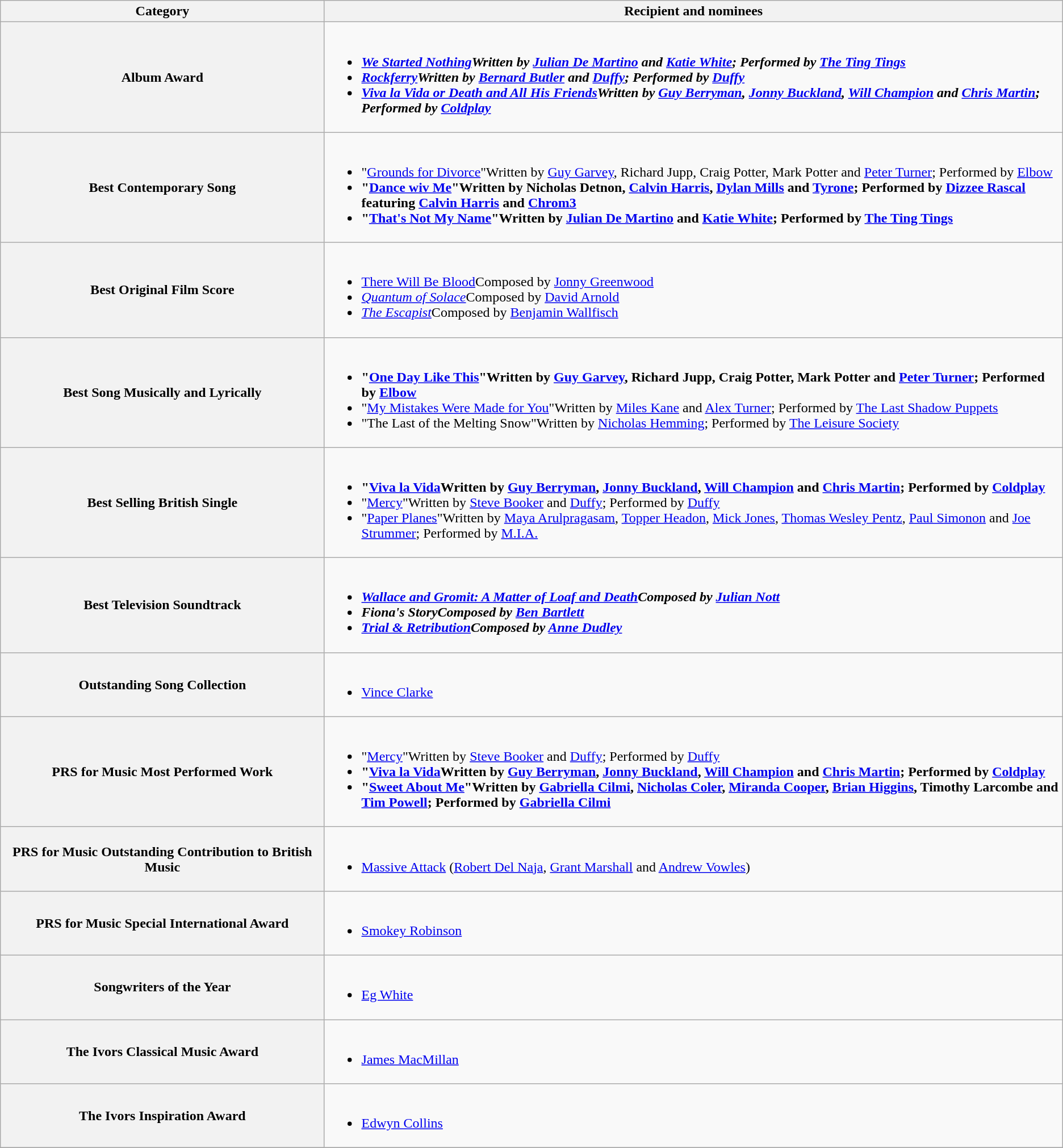<table class="wikitable">
<tr>
<th width="25%">Category</th>
<th width="57%">Recipient and nominees</th>
</tr>
<tr>
<th scope="row">Album Award</th>
<td><br><ul><li><strong><em><a href='#'>We Started Nothing</a><em>Written by <a href='#'>Julian De Martino</a> and <a href='#'>Katie White</a>; Performed by <a href='#'>The Ting Tings</a><strong></li><li></em><a href='#'>Rockferry</a><em>Written by <a href='#'>Bernard Butler</a> and <a href='#'>Duffy</a>; Performed by <a href='#'>Duffy</a></li><li></em><a href='#'>Viva la Vida or Death and All His Friends</a><em>Written by <a href='#'>Guy Berryman</a>, <a href='#'>Jonny Buckland</a>, <a href='#'>Will Champion</a> and <a href='#'>Chris Martin</a>; Performed by <a href='#'>Coldplay</a></li></ul></td>
</tr>
<tr>
<th scope="row">Best Contemporary Song</th>
<td><br><ul><li></strong>"<a href='#'>Grounds for Divorce</a>"Written by <a href='#'>Guy Garvey</a>, Richard Jupp, Craig Potter, Mark Potter and <a href='#'>Peter Turner</a>; Performed by <a href='#'>Elbow</a><strong></li><li>"<a href='#'>Dance wiv Me</a>"Written by Nicholas Detnon, <a href='#'>Calvin Harris</a>, <a href='#'>Dylan Mills</a> and <a href='#'>Tyrone</a>; Performed by <a href='#'>Dizzee Rascal</a> featuring <a href='#'>Calvin Harris</a> and <a href='#'>Chrom3</a></li><li>"<a href='#'>That's Not My Name</a>"Written by <a href='#'>Julian De Martino</a> and <a href='#'>Katie White</a>; Performed by <a href='#'>The Ting Tings</a></li></ul></td>
</tr>
<tr>
<th scope="row">Best Original Film Score</th>
<td><br><ul><li></em></strong><a href='#'>There Will Be Blood</a></em>Composed by <a href='#'>Jonny Greenwood</a></strong></li><li><em><a href='#'>Quantum of Solace</a></em>Composed by <a href='#'>David Arnold</a></li><li><em><a href='#'>The Escapist</a></em>Composed by <a href='#'>Benjamin Wallfisch</a></li></ul></td>
</tr>
<tr>
<th scope="row">Best Song Musically and Lyrically</th>
<td><br><ul><li><strong>"<a href='#'>One Day Like This</a>"Written by <a href='#'>Guy Garvey</a>, Richard Jupp, Craig Potter, Mark Potter and <a href='#'>Peter Turner</a>; Performed by <a href='#'>Elbow</a></strong></li><li>"<a href='#'>My Mistakes Were Made for You</a>"Written by <a href='#'>Miles Kane</a> and <a href='#'>Alex Turner</a>; Performed by <a href='#'>The Last Shadow Puppets</a></li><li>"The Last of the Melting Snow"Written by <a href='#'>Nicholas Hemming</a>; Performed by <a href='#'>The Leisure Society</a></li></ul></td>
</tr>
<tr>
<th scope="row">Best Selling British Single</th>
<td><br><ul><li><strong>"<a href='#'>Viva la Vida</a>Written by <a href='#'>Guy Berryman</a>, <a href='#'>Jonny Buckland</a>, <a href='#'>Will Champion</a> and <a href='#'>Chris Martin</a>; Performed by <a href='#'>Coldplay</a></strong></li><li>"<a href='#'>Mercy</a>"Written by <a href='#'>Steve Booker</a> and <a href='#'>Duffy</a>; Performed by <a href='#'>Duffy</a></li><li>"<a href='#'>Paper Planes</a>"Written by <a href='#'>Maya Arulpragasam</a>, <a href='#'>Topper Headon</a>, <a href='#'>Mick Jones</a>, <a href='#'>Thomas Wesley Pentz</a>, <a href='#'>Paul Simonon</a> and <a href='#'>Joe Strummer</a>; Performed by <a href='#'>M.I.A.</a></li></ul></td>
</tr>
<tr>
<th scope="row">Best Television Soundtrack</th>
<td><br><ul><li><strong><em><a href='#'>Wallace and Gromit: A Matter of Loaf and Death</a><em>Composed by <a href='#'>Julian Nott</a><strong></li><li></em>Fiona's Story<em>Composed by <a href='#'>Ben Bartlett</a></li><li></em><a href='#'>Trial & Retribution</a><em>Composed by <a href='#'>Anne Dudley</a></li></ul></td>
</tr>
<tr>
<th scope="row">Outstanding Song Collection</th>
<td><br><ul><li></strong><a href='#'>Vince Clarke</a><strong></li></ul></td>
</tr>
<tr>
<th scope="row">PRS for Music Most Performed Work</th>
<td><br><ul><li></strong>"<a href='#'>Mercy</a>"Written by <a href='#'>Steve Booker</a> and <a href='#'>Duffy</a>; Performed by <a href='#'>Duffy</a><strong></li><li>"<a href='#'>Viva la Vida</a>Written by <a href='#'>Guy Berryman</a>, <a href='#'>Jonny Buckland</a>, <a href='#'>Will Champion</a> and <a href='#'>Chris Martin</a>; Performed by <a href='#'>Coldplay</a></li><li>"<a href='#'>Sweet About Me</a>"Written by <a href='#'>Gabriella Cilmi</a>, <a href='#'>Nicholas Coler</a>, <a href='#'>Miranda Cooper</a>, <a href='#'>Brian Higgins</a>, Timothy Larcombe and <a href='#'>Tim Powell</a>; Performed by <a href='#'>Gabriella Cilmi</a></li></ul></td>
</tr>
<tr>
<th scope="row">PRS for Music Outstanding Contribution to British Music</th>
<td><br><ul><li></strong><a href='#'>Massive Attack</a> (<a href='#'>Robert Del Naja</a>, <a href='#'>Grant Marshall</a> and <a href='#'>Andrew Vowles</a>)<strong></li></ul></td>
</tr>
<tr>
<th scope="row">PRS for Music Special International Award</th>
<td><br><ul><li></strong><a href='#'>Smokey Robinson</a><strong></li></ul></td>
</tr>
<tr>
<th scope="row">Songwriters of the Year</th>
<td><br><ul><li></strong><a href='#'>Eg White</a><strong></li></ul></td>
</tr>
<tr>
<th scope="row">The Ivors Classical Music Award</th>
<td><br><ul><li></strong><a href='#'>James MacMillan</a><strong></li></ul></td>
</tr>
<tr>
<th scope="row">The Ivors Inspiration Award</th>
<td><br><ul><li></strong><a href='#'>Edwyn Collins</a><strong></li></ul></td>
</tr>
<tr>
</tr>
</table>
